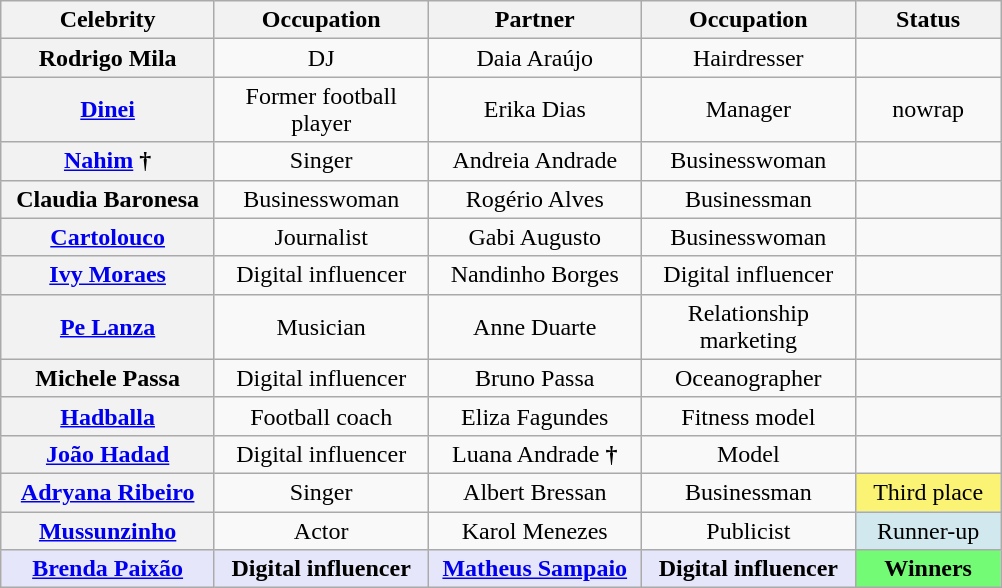<table class= "wikitable sortable" style="margin: 1em auto; text-align: center; margin:auto; align: center;">
<tr>
<th width=135>Celebrity</th>
<th width=135>Occupation</th>
<th width=135>Partner</th>
<th width=135>Occupation</th>
<th width=090>Status</th>
</tr>
<tr>
<th>Rodrigo Mila</th>
<td>DJ</td>
<td>Daia Araújo</td>
<td>Hairdresser</td>
<td><br></td>
</tr>
<tr>
<th><a href='#'>Dinei</a></th>
<td>Former football player</td>
<td>Erika Dias</td>
<td>Manager</td>
<td>nowrap <br></td>
</tr>
<tr>
<th><a href='#'>Nahim</a> †</th>
<td>Singer</td>
<td>Andreia Andrade</td>
<td>Businesswoman</td>
<td><br></td>
</tr>
<tr>
<th nowrap>Claudia Baronesa</th>
<td>Businesswoman</td>
<td>Rogério Alves</td>
<td>Businessman</td>
<td><br></td>
</tr>
<tr>
<th><a href='#'>Cartolouco</a></th>
<td>Journalist</td>
<td>Gabi Augusto</td>
<td>Businesswoman</td>
<td><br></td>
</tr>
<tr>
<th><a href='#'>Ivy Moraes</a></th>
<td>Digital influencer</td>
<td>Nandinho Borges</td>
<td>Digital influencer</td>
<td><br></td>
</tr>
<tr>
<th><a href='#'>Pe Lanza</a></th>
<td>Musician</td>
<td>Anne Duarte</td>
<td>Relationship marketing</td>
<td><br></td>
</tr>
<tr>
<th>Michele Passa</th>
<td>Digital influencer</td>
<td>Bruno Passa</td>
<td>Oceanographer</td>
<td><br></td>
</tr>
<tr>
<th><a href='#'>Hadballa</a></th>
<td>Football coach</td>
<td>Eliza Fagundes</td>
<td>Fitness model</td>
<td><br></td>
</tr>
<tr>
<th><a href='#'>João Hadad</a></th>
<td>Digital influencer</td>
<td>Luana Andrade <strong>†</strong></td>
<td>Model</td>
<td><br></td>
</tr>
<tr>
<th><a href='#'>Adryana Ribeiro</a></th>
<td>Singer</td>
<td>Albert Bressan</td>
<td>Businessman</td>
<td bgcolor=FBF373>Third place<br></td>
</tr>
<tr>
<th><a href='#'>Mussunzinho</a></th>
<td>Actor</td>
<td>Karol Menezes</td>
<td>Publicist</td>
<td bgcolor=D1E8EF>Runner-up<br></td>
</tr>
<tr>
<td bgcolor="E6E6FA"><strong><a href='#'>Brenda Paixão</a></strong></td>
<td bgcolor="E6E6FA"><strong>Digital influencer</strong></td>
<td bgcolor="E6E6FA" nowrap><strong><a href='#'>Matheus Sampaio</a></strong></td>
<td bgcolor="E6E6FA"><strong>Digital influencer</strong></td>
<td bgcolor=73FB76><strong>Winners</strong><br></td>
</tr>
</table>
